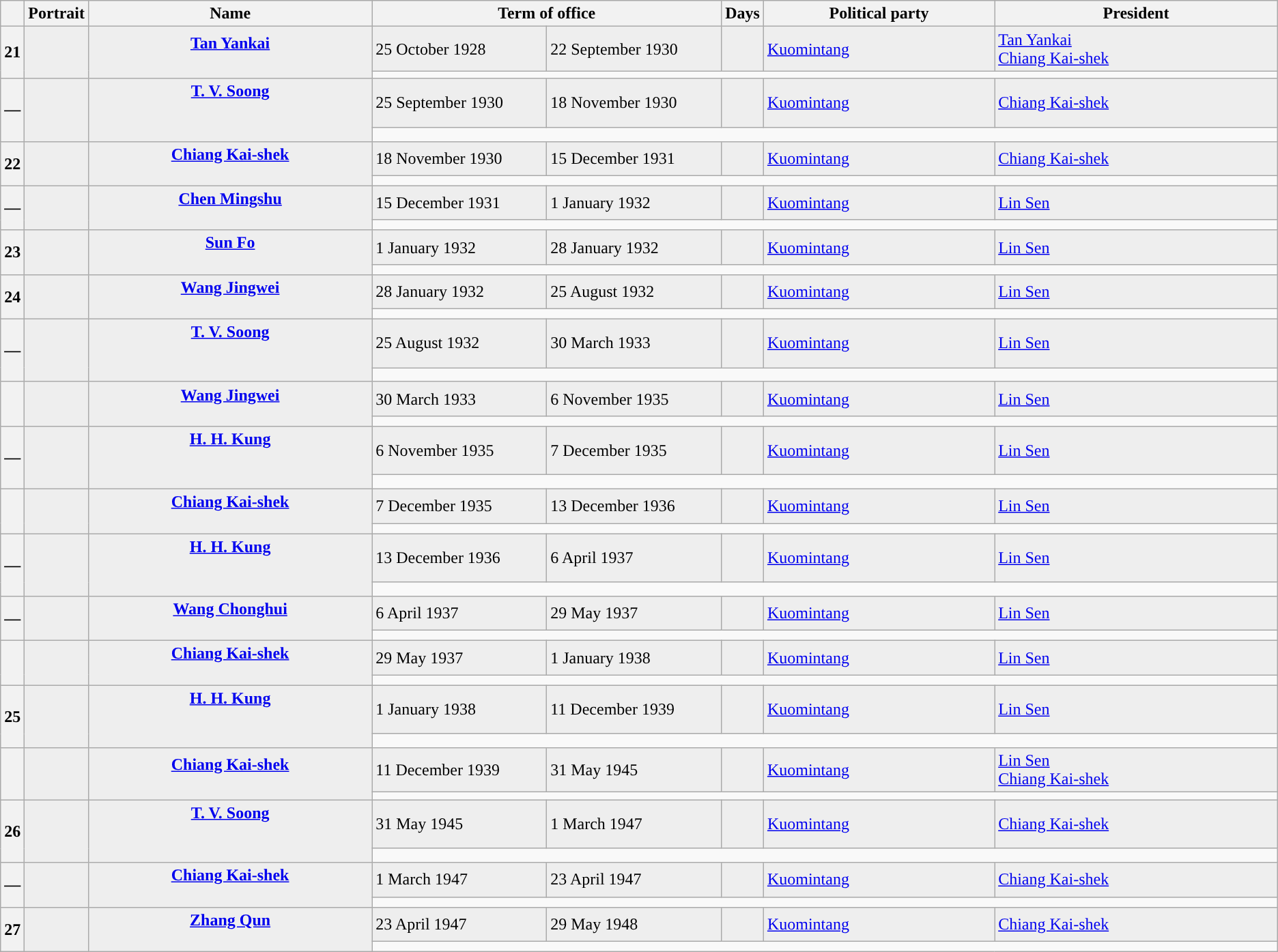<table class="wikitable">
<tr>
<th></th>
<th>Portrait</th>
<th width=25%>Name<br></th>
<th colspan=2 width=30%>Term of office</th>
<th>Days</th>
<th width=20%>Political party</th>
<th width=35%>President</th>
</tr>
<tr bgcolor=#EEEEEE>
<th rowspan=2 style="background:">21</th>
<td rowspan=2 align=center></td>
<td rowspan=2 align=center><strong><a href='#'>Tan Yankai</a></strong><br><br></td>
<td>25 October 1928</td>
<td>22 September 1930</td>
<td></td>
<td><a href='#'>Kuomintang</a></td>
<td><a href='#'>Tan Yankai</a> <br><a href='#'>Chiang Kai-shek</a></td>
</tr>
<tr>
<td colspan=5></td>
</tr>
<tr bgcolor=#EEEEEE>
<th rowspan=2 style="background:">—</th>
<td rowspan=2 align=center></td>
<td rowspan=2 align=center><strong><a href='#'>T. V. Soong<br></a></strong><br><br></td>
<td>25 September 1930</td>
<td>18 November 1930</td>
<td></td>
<td><a href='#'>Kuomintang</a></td>
<td><a href='#'>Chiang Kai-shek</a></td>
</tr>
<tr>
<td colspan=5></td>
</tr>
<tr bgcolor=#EEEEEE>
<th rowspan=2 style="background:">22</th>
<td rowspan=2 align=center></td>
<td rowspan=2 align=center><strong><a href='#'>Chiang Kai-shek</a></strong><br><br></td>
<td>18 November 1930</td>
<td>15 December 1931</td>
<td></td>
<td><a href='#'>Kuomintang</a></td>
<td><a href='#'>Chiang Kai-shek</a> </td>
</tr>
<tr>
<td colspan=5></td>
</tr>
<tr bgcolor=#EEEEEE>
<th rowspan=2 style="background:">—</th>
<td rowspan=2 align=center></td>
<td rowspan=2 align=center><strong><a href='#'>Chen Mingshu</a></strong><br><br></td>
<td>15 December 1931</td>
<td>1 January 1932</td>
<td></td>
<td><a href='#'>Kuomintang</a></td>
<td><a href='#'>Lin Sen</a></td>
</tr>
<tr>
<td colspan=5></td>
</tr>
<tr bgcolor=#EEEEEE>
<th rowspan=2 style="background:">23</th>
<td rowspan=2 align=center></td>
<td rowspan=2 align=center><strong><a href='#'>Sun Fo</a></strong><br><br></td>
<td>1 January 1932</td>
<td>28 January 1932</td>
<td></td>
<td><a href='#'>Kuomintang</a></td>
<td><a href='#'>Lin Sen</a></td>
</tr>
<tr>
<td colspan=5></td>
</tr>
<tr bgcolor=#EEEEEE>
<th rowspan=2 style="background:">24</th>
<td rowspan=2 align=center></td>
<td rowspan=2 align=center><strong><a href='#'>Wang Jingwei</a></strong><br><br></td>
<td>28 January 1932</td>
<td>25 August 1932</td>
<td></td>
<td><a href='#'>Kuomintang</a></td>
<td><a href='#'>Lin Sen</a></td>
</tr>
<tr>
<td colspan=5></td>
</tr>
<tr bgcolor=#EEEEEE>
<th rowspan=2 style="background:">—</th>
<td rowspan=2 align=center></td>
<td rowspan=2 align=center><strong><a href='#'>T. V. Soong<br></a></strong><br><br></td>
<td>25 August 1932</td>
<td>30 March 1933</td>
<td></td>
<td><a href='#'>Kuomintang</a></td>
<td><a href='#'>Lin Sen</a></td>
</tr>
<tr>
<td colspan=5></td>
</tr>
<tr bgcolor=#EEEEEE>
<th rowspan=2 style="background:"></th>
<td rowspan=2 align=center></td>
<td rowspan=2 align=center><strong><a href='#'>Wang Jingwei</a></strong><br><br></td>
<td>30 March 1933</td>
<td>6 November 1935</td>
<td></td>
<td><a href='#'>Kuomintang</a></td>
<td><a href='#'>Lin Sen</a></td>
</tr>
<tr>
<td colspan=5></td>
</tr>
<tr bgcolor=#EEEEEE>
<th rowspan=2 style="background:">—</th>
<td rowspan=2 align=center></td>
<td rowspan=2 align=center><strong><a href='#'>H. H. Kung<br></a></strong><br><br></td>
<td>6 November 1935</td>
<td>7 December 1935</td>
<td></td>
<td><a href='#'>Kuomintang</a></td>
<td><a href='#'>Lin Sen</a></td>
</tr>
<tr>
<td colspan=5></td>
</tr>
<tr bgcolor=#EEEEEE>
<th rowspan=2 style="background:"></th>
<td rowspan=2 align=center></td>
<td rowspan=2 align=center><strong><a href='#'>Chiang Kai-shek</a></strong><br><br></td>
<td>7 December 1935</td>
<td>13 December 1936</td>
<td></td>
<td><a href='#'>Kuomintang</a></td>
<td><a href='#'>Lin Sen</a></td>
</tr>
<tr>
<td colspan=5></td>
</tr>
<tr bgcolor=#EEEEEE>
<th rowspan=2 style="background:">—</th>
<td rowspan=2 align=center></td>
<td rowspan=2 align=center><strong><a href='#'>H. H. Kung<br></a></strong><br><br></td>
<td>13 December 1936</td>
<td>6 April 1937</td>
<td></td>
<td><a href='#'>Kuomintang</a></td>
<td><a href='#'>Lin Sen</a></td>
</tr>
<tr>
<td colspan=5></td>
</tr>
<tr bgcolor=#EEEEEE>
<th rowspan=2 style="background:">—</th>
<td rowspan=2 align=center></td>
<td rowspan=2 align=center><strong><a href='#'>Wang Chonghui</a></strong><br><br></td>
<td>6 April 1937</td>
<td>29 May 1937</td>
<td></td>
<td><a href='#'>Kuomintang</a></td>
<td><a href='#'>Lin Sen</a></td>
</tr>
<tr>
<td colspan=5></td>
</tr>
<tr bgcolor=#EEEEEE>
<th rowspan=2 style="background:"></th>
<td rowspan=2 align=center></td>
<td rowspan=2 align=center><strong><a href='#'>Chiang Kai-shek</a></strong><br><br></td>
<td>29 May 1937</td>
<td>1 January 1938</td>
<td></td>
<td><a href='#'>Kuomintang</a></td>
<td><a href='#'>Lin Sen</a></td>
</tr>
<tr>
<td colspan=5></td>
</tr>
<tr bgcolor=#EEEEEE>
<th rowspan=2 style="background:">25</th>
<td rowspan=2 align=center></td>
<td rowspan=2 align=center><strong><a href='#'>H. H. Kung<br></a></strong><br><br></td>
<td>1 January 1938</td>
<td>11 December 1939</td>
<td></td>
<td><a href='#'>Kuomintang</a></td>
<td><a href='#'>Lin Sen</a></td>
</tr>
<tr>
<td colspan=5></td>
</tr>
<tr bgcolor=#EEEEEE>
<th rowspan=2 style="background:"></th>
<td rowspan=2 align=center></td>
<td rowspan=2 align=center><strong><a href='#'>Chiang Kai-shek</a></strong><br><br></td>
<td>11 December 1939</td>
<td>31 May 1945</td>
<td></td>
<td><a href='#'>Kuomintang</a></td>
<td><a href='#'>Lin Sen</a><br><a href='#'>Chiang Kai-shek</a> </td>
</tr>
<tr>
<td colspan=5></td>
</tr>
<tr bgcolor=#EEEEEE>
<th rowspan=2 style="background:">26</th>
<td rowspan=2 align=center></td>
<td rowspan=2 align=center><strong><a href='#'>T. V. Soong<br></a></strong><br><br></td>
<td>31 May 1945</td>
<td>1 March 1947</td>
<td></td>
<td><a href='#'>Kuomintang</a></td>
<td><a href='#'>Chiang Kai-shek</a></td>
</tr>
<tr>
<td colspan=5></td>
</tr>
<tr bgcolor=#EEEEEE>
<th rowspan=2 style="background:">—</th>
<td rowspan=2 align=center></td>
<td rowspan=2 align=center><strong><a href='#'>Chiang Kai-shek</a></strong><br><br></td>
<td>1 March 1947</td>
<td>23 April 1947</td>
<td></td>
<td><a href='#'>Kuomintang</a></td>
<td><a href='#'>Chiang Kai-shek</a></td>
</tr>
<tr>
<td colspan=5></td>
</tr>
<tr bgcolor=#EEEEEE>
<th rowspan=2 style="background:">27</th>
<td rowspan=2 align=center></td>
<td rowspan=2 align=center><strong><a href='#'>Zhang Qun</a></strong><br><br></td>
<td>23 April 1947</td>
<td>29 May 1948</td>
<td></td>
<td><a href='#'>Kuomintang</a></td>
<td><a href='#'>Chiang Kai-shek</a></td>
</tr>
<tr>
<td colspan=5></td>
</tr>
</table>
